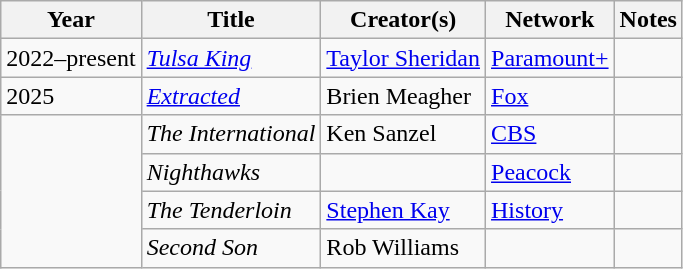<table class="wikitable sortable">
<tr>
<th>Year</th>
<th>Title</th>
<th>Creator(s)</th>
<th>Network</th>
<th>Notes</th>
</tr>
<tr>
<td>2022–present</td>
<td><em><a href='#'>Tulsa King</a></em></td>
<td><a href='#'>Taylor Sheridan</a></td>
<td><a href='#'>Paramount+</a></td>
<td></td>
</tr>
<tr>
<td>2025</td>
<td><em><a href='#'>Extracted</a></em></td>
<td>Brien Meagher</td>
<td><a href='#'>Fox</a></td>
<td></td>
</tr>
<tr>
<td style="text-align:center;" rowspan="4"></td>
<td><em>The International</em></td>
<td>Ken Sanzel</td>
<td><a href='#'>CBS</a></td>
<td></td>
</tr>
<tr>
<td><em>Nighthawks</em></td>
<td></td>
<td><a href='#'>Peacock</a></td>
<td></td>
</tr>
<tr>
<td><em>The Tenderloin</em></td>
<td><a href='#'>Stephen Kay</a></td>
<td><a href='#'>History</a></td>
<td></td>
</tr>
<tr>
<td><em>Second Son</em></td>
<td>Rob Williams</td>
<td></td>
<td></td>
</tr>
</table>
